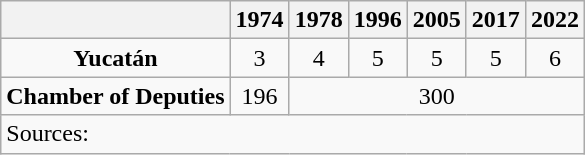<table class="wikitable" style="text-align: center">
<tr>
<th></th>
<th>1974</th>
<th>1978</th>
<th>1996</th>
<th>2005</th>
<th>2017</th>
<th>2022</th>
</tr>
<tr>
<td><strong>Yucatán</strong></td>
<td>3</td>
<td>4</td>
<td>5</td>
<td>5</td>
<td>5</td>
<td>6</td>
</tr>
<tr>
<td><strong>Chamber of Deputies</strong></td>
<td>196</td>
<td colspan=5>300</td>
</tr>
<tr>
<td colspan=7 style="text-align: left">Sources: </td>
</tr>
</table>
